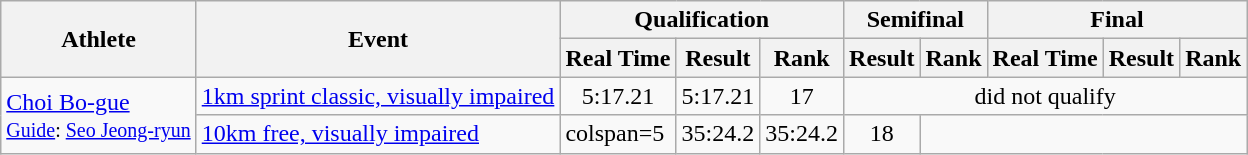<table class="wikitable" style="font-size:100%">
<tr>
<th rowspan="2">Athlete</th>
<th rowspan="2">Event</th>
<th colspan="3">Qualification</th>
<th colspan="2">Semifinal</th>
<th colspan="3">Final</th>
</tr>
<tr>
<th>Real Time</th>
<th>Result</th>
<th>Rank</th>
<th>Result</th>
<th>Rank</th>
<th>Real Time</th>
<th>Result</th>
<th>Rank</th>
</tr>
<tr>
<td rowspan=2><a href='#'>Choi Bo-gue</a><br><small><a href='#'>Guide</a>: <a href='#'>Seo Jeong-ryun</a></small></td>
<td><a href='#'>1km sprint classic, visually impaired</a></td>
<td align="center">5:17.21</td>
<td align="center">5:17.21</td>
<td align="center">17</td>
<td colspan=5 align="center">did not qualify</td>
</tr>
<tr>
<td><a href='#'>10km free, visually impaired</a></td>
<td>colspan=5 </td>
<td align="center">35:24.2</td>
<td align="center">35:24.2</td>
<td align="center">18</td>
</tr>
</table>
